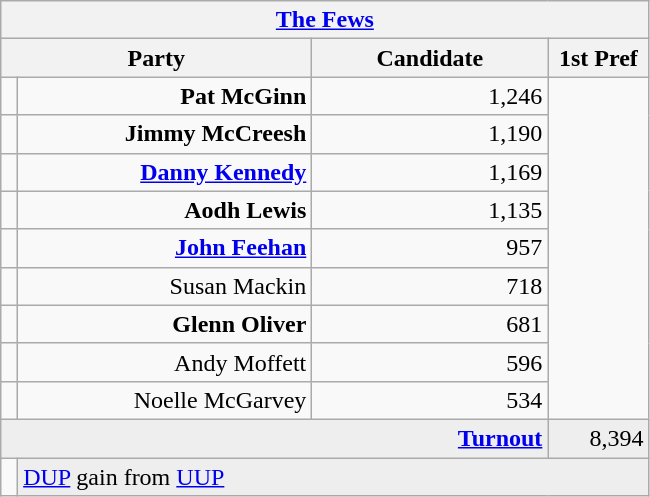<table class="wikitable">
<tr>
<th colspan="4" align="center"><a href='#'>The Fews</a></th>
</tr>
<tr>
<th colspan="2" align="center" width=200>Party</th>
<th width=150>Candidate</th>
<th width=60>1st Pref</th>
</tr>
<tr>
<td></td>
<td align="right"><strong>Pat McGinn</strong></td>
<td align="right">1,246</td>
</tr>
<tr>
<td></td>
<td align="right"><strong>Jimmy McCreesh</strong></td>
<td align="right">1,190</td>
</tr>
<tr>
<td></td>
<td align="right"><strong><a href='#'>Danny Kennedy</a></strong></td>
<td align="right">1,169</td>
</tr>
<tr>
<td></td>
<td align="right"><strong>Aodh Lewis</strong></td>
<td align="right">1,135</td>
</tr>
<tr>
<td></td>
<td align="right"><strong><a href='#'>John Feehan</a></strong></td>
<td align="right">957</td>
</tr>
<tr>
<td></td>
<td align="right">Susan Mackin</td>
<td align="right">718</td>
</tr>
<tr>
<td></td>
<td align="right"><strong>Glenn Oliver</strong></td>
<td align="right">681</td>
</tr>
<tr>
<td></td>
<td align="right">Andy Moffett</td>
<td align="right">596</td>
</tr>
<tr>
<td></td>
<td align="right">Noelle McGarvey</td>
<td align="right">534</td>
</tr>
<tr bgcolor="EEEEEE">
<td colspan=3 align="right"><strong><a href='#'>Turnout</a></strong></td>
<td align="right">8,394</td>
</tr>
<tr>
<td bgcolor=></td>
<td colspan=3 bgcolor="EEEEEE"><a href='#'>DUP</a> gain from <a href='#'>UUP</a></td>
</tr>
</table>
